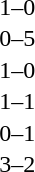<table cellspacing=1 width=70%>
<tr>
<th width=25%></th>
<th width=30%></th>
<th width=15%></th>
<th width=30%></th>
</tr>
<tr>
<td></td>
<td align=right></td>
<td align=center>1–0</td>
<td></td>
</tr>
<tr>
<td></td>
<td align=right></td>
<td align=center>0–5</td>
<td></td>
</tr>
<tr>
<td></td>
<td align=right></td>
<td align=center>1–0</td>
<td></td>
</tr>
<tr>
<td></td>
<td align=right></td>
<td align=center>1–1</td>
<td></td>
</tr>
<tr>
<td></td>
<td align=right></td>
<td align=center>0–1</td>
<td></td>
</tr>
<tr>
<td></td>
<td align=right></td>
<td align=center>3–2</td>
<td></td>
</tr>
</table>
